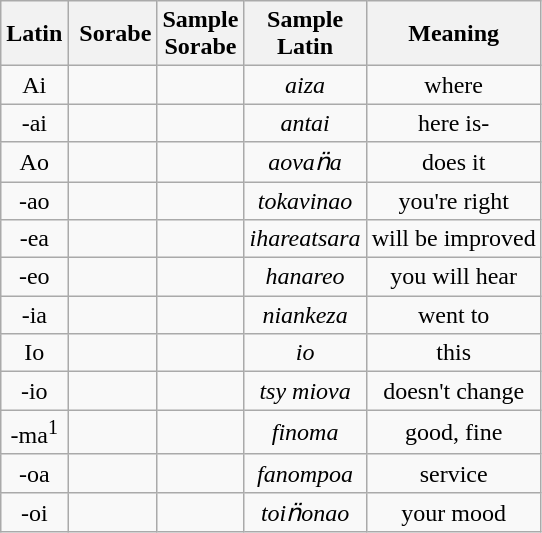<table class="wikitable" style="text-align:center;">
<tr>
<th>Latin</th>
<th>‌ Sorabe</th>
<th>Sample<br>Sorabe</th>
<th>Sample<br>Latin</th>
<th>Meaning</th>
</tr>
<tr>
<td>Ai</td>
<td><span></span></td>
<td><span></span></td>
<td><em>aiza</em></td>
<td>where</td>
</tr>
<tr>
<td>-ai</td>
<td>‌ <span></span></td>
<td><span></span></td>
<td><em>antai</em></td>
<td>here is-</td>
</tr>
<tr>
<td>Ao</td>
<td><span></span></td>
<td><span></span></td>
<td><em>aovan̈a</em></td>
<td>does it</td>
</tr>
<tr>
<td>-ao</td>
<td>‌ <span></span></td>
<td><span></span></td>
<td><em>tokavinao</em></td>
<td>you're right</td>
</tr>
<tr>
<td>-ea</td>
<td>‌ <span></span></td>
<td><span></span></td>
<td><em>ihareatsara</em></td>
<td>will be improved</td>
</tr>
<tr>
<td>-eo</td>
<td>‌ <span></span></td>
<td><span></span></td>
<td><em>hanareo</em></td>
<td>you will hear</td>
</tr>
<tr>
<td>-ia</td>
<td><span></span></td>
<td><span></span></td>
<td><em>niankeza</em></td>
<td>went to</td>
</tr>
<tr>
<td>Io</td>
<td><span></span></td>
<td>‌ <span></span></td>
<td><em>io</em></td>
<td>this</td>
</tr>
<tr>
<td>-io</td>
<td>‌ <span></span></td>
<td><span></span></td>
<td><em>tsy miova</em></td>
<td>doesn't change</td>
</tr>
<tr>
<td>-ma<sup>1</sup></td>
<td><span></span></td>
<td><span></span></td>
<td><em>finoma</em></td>
<td>good, fine</td>
</tr>
<tr>
<td>-oa</td>
<td>‌ <span></span></td>
<td><span></span></td>
<td><em>fanompoa</em></td>
<td>service</td>
</tr>
<tr>
<td>-oi</td>
<td><span></span></td>
<td><span></span></td>
<td><em>toin̈onao</em></td>
<td>your mood</td>
</tr>
</table>
